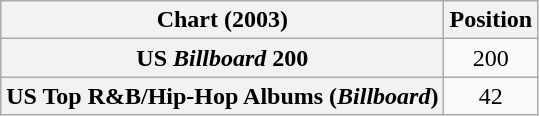<table class="wikitable sortable plainrowheaders">
<tr>
<th scope="col">Chart (2003)</th>
<th scope="col">Position</th>
</tr>
<tr>
<th scope="row">US <em>Billboard</em> 200</th>
<td style="text-align:center;">200</td>
</tr>
<tr>
<th scope="row">US Top R&B/Hip-Hop Albums (<em>Billboard</em>)</th>
<td style="text-align:center;">42</td>
</tr>
</table>
